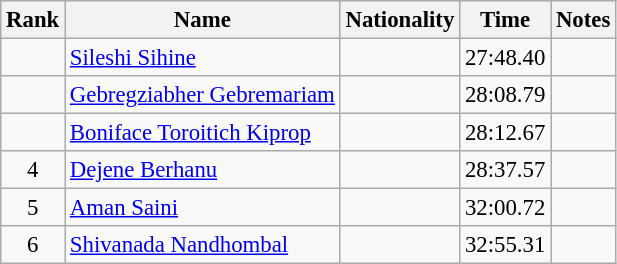<table class="wikitable sortable" style="text-align:center;font-size:95%">
<tr>
<th>Rank</th>
<th>Name</th>
<th>Nationality</th>
<th>Time</th>
<th>Notes</th>
</tr>
<tr>
<td></td>
<td align=left><a href='#'>Sileshi Sihine</a></td>
<td align=left></td>
<td>27:48.40</td>
<td></td>
</tr>
<tr>
<td></td>
<td align=left><a href='#'>Gebregziabher Gebremariam</a></td>
<td align=left></td>
<td>28:08.79</td>
<td></td>
</tr>
<tr>
<td></td>
<td align=left><a href='#'>Boniface Toroitich Kiprop</a></td>
<td align=left></td>
<td>28:12.67</td>
<td></td>
</tr>
<tr>
<td>4</td>
<td align=left><a href='#'>Dejene Berhanu</a></td>
<td align=left></td>
<td>28:37.57</td>
<td></td>
</tr>
<tr>
<td>5</td>
<td align=left><a href='#'>Aman Saini</a></td>
<td align=left></td>
<td>32:00.72</td>
<td></td>
</tr>
<tr>
<td>6</td>
<td align=left><a href='#'>Shivanada Nandhombal</a></td>
<td align=left></td>
<td>32:55.31</td>
<td></td>
</tr>
</table>
